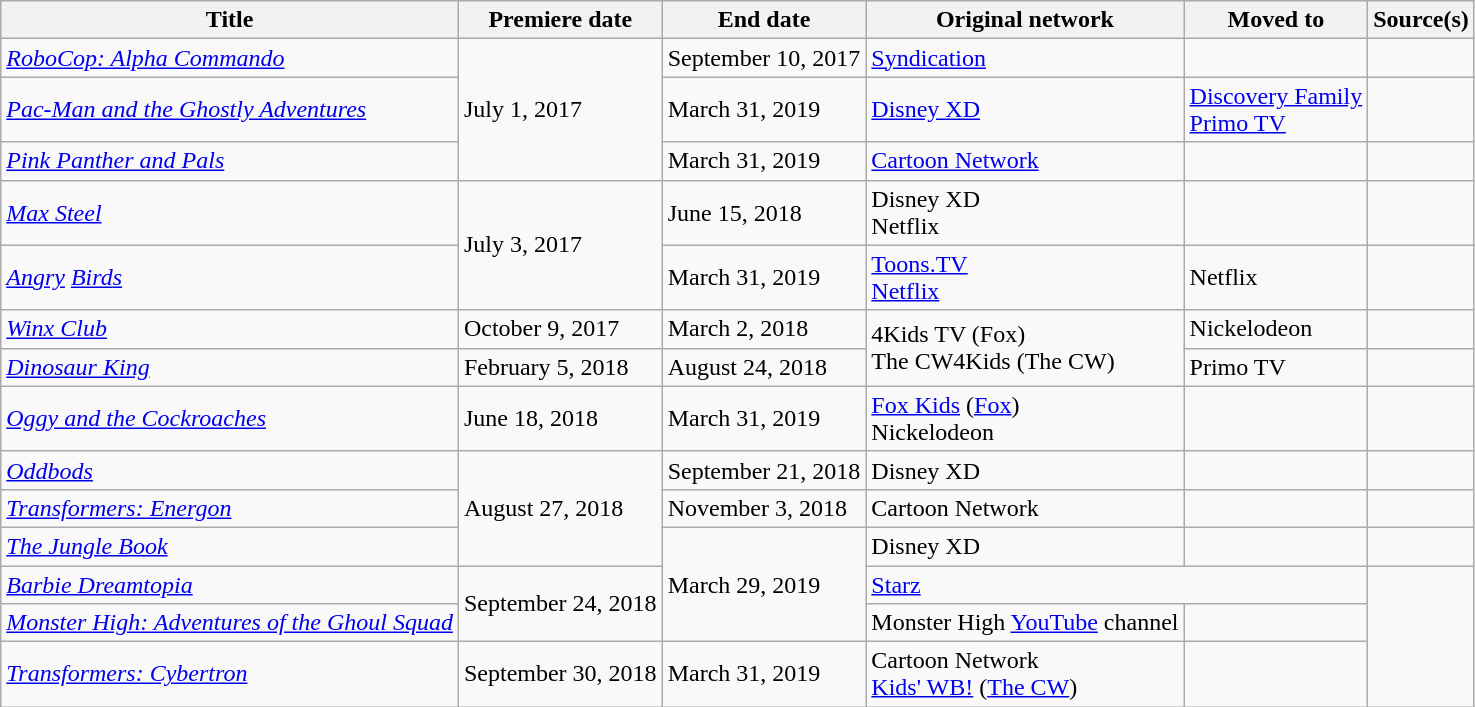<table class="wikitable sortable">
<tr>
<th>Title</th>
<th>Premiere date</th>
<th>End date</th>
<th>Original network</th>
<th>Moved to</th>
<th>Source(s)</th>
</tr>
<tr>
<td><em><a href='#'>RoboCop: Alpha Commando</a></em></td>
<td rowspan="3">July 1, 2017</td>
<td>September 10, 2017</td>
<td><a href='#'>Syndication</a></td>
<td></td>
<td></td>
</tr>
<tr>
<td><em><a href='#'>Pac-Man and the Ghostly Adventures</a></em></td>
<td>March 31, 2019</td>
<td><a href='#'>Disney XD</a></td>
<td><a href='#'>Discovery Family</a><br><a href='#'>Primo TV</a></td>
<td></td>
</tr>
<tr>
<td><em><a href='#'>Pink Panther and Pals</a></em></td>
<td>March 31, 2019</td>
<td><a href='#'>Cartoon Network</a></td>
<td></td>
<td></td>
</tr>
<tr>
<td><em><a href='#'>Max Steel</a></em></td>
<td rowspan=2>July 3, 2017</td>
<td>June 15, 2018</td>
<td>Disney XD<br>Netflix</td>
<td></td>
<td></td>
</tr>
<tr>
<td><em><a href='#'>An</a><a href='#'>gry</a> <a href='#'>Bird</a><a href='#'>s</a></em></td>
<td>March 31, 2019</td>
<td><a href='#'>Toons.TV</a><br><a href='#'>Netflix</a></td>
<td>Netflix</td>
<td></td>
</tr>
<tr>
<td><em><a href='#'>Winx Club</a></em></td>
<td>October 9, 2017</td>
<td>March 2, 2018</td>
<td rowspan=2>4Kids TV (Fox)<br>The CW4Kids (The CW)</td>
<td>Nickelodeon</td>
<td></td>
</tr>
<tr>
<td><em><a href='#'>Dinosaur King</a></em></td>
<td>February 5, 2018</td>
<td>August 24, 2018</td>
<td>Primo TV</td>
<td></td>
</tr>
<tr>
<td><em><a href='#'>Oggy and the Cockroaches</a></em></td>
<td>June 18, 2018</td>
<td>March 31, 2019</td>
<td><a href='#'>Fox Kids</a> (<a href='#'>Fox</a>)<br>Nickelodeon</td>
<td></td>
<td></td>
</tr>
<tr>
<td><em><a href='#'>Oddbods</a></em></td>
<td rowspan=3>August 27, 2018</td>
<td>September 21, 2018</td>
<td>Disney XD</td>
<td></td>
<td></td>
</tr>
<tr>
<td><em><a href='#'>Transformers: Energon</a></em></td>
<td>November 3, 2018</td>
<td>Cartoon Network</td>
<td></td>
<td></td>
</tr>
<tr>
<td><em><a href='#'>The Jungle Book</a></em></td>
<td rowspan=3>March 29, 2019</td>
<td>Disney XD</td>
<td></td>
<td></td>
</tr>
<tr>
<td><em><a href='#'>Barbie Dreamtopia</a></em></td>
<td rowspan=2>September 24, 2018</td>
<td colspan=2><a href='#'>Starz</a></td>
<td rowspan="3"></td>
</tr>
<tr>
<td><em><a href='#'>Monster High: Adventures of the Ghoul Squad</a></em></td>
<td>Monster High <a href='#'>YouTube</a> channel</td>
<td></td>
</tr>
<tr>
<td><em><a href='#'>Transformers: Cybertron</a></em></td>
<td>September 30, 2018</td>
<td>March 31, 2019</td>
<td>Cartoon Network<br><a href='#'>Kids' WB!</a> (<a href='#'>The CW</a>)</td>
<td></td>
</tr>
</table>
